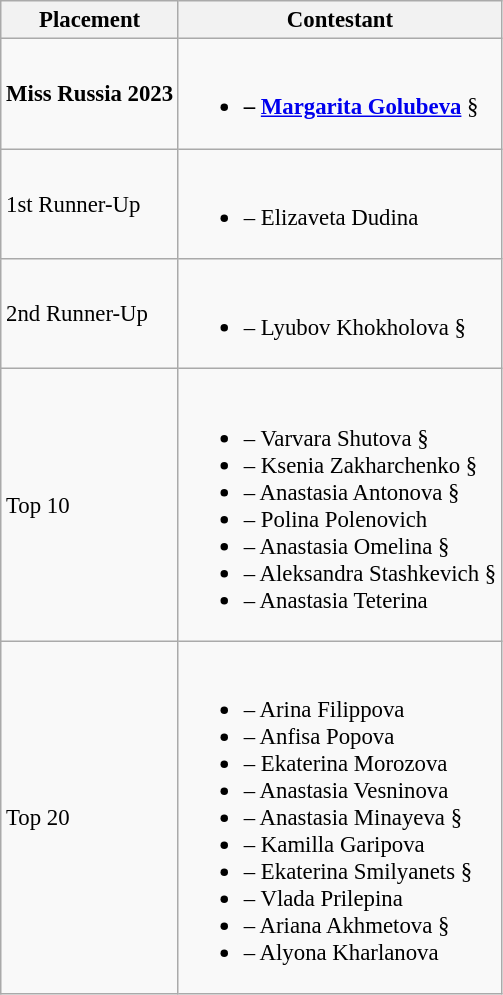<table class="wikitable sortable" style="font-size:95%;">
<tr>
<th>Placement</th>
<th>Contestant</th>
</tr>
<tr>
<td><strong>Miss Russia 2023</strong></td>
<td><br><ul><li><strong> – <a href='#'>Margarita Golubeva</a></strong> §</li></ul></td>
</tr>
<tr>
<td>1st Runner-Up</td>
<td><br><ul><li> – Elizaveta Dudina</li></ul></td>
</tr>
<tr>
<td>2nd Runner-Up</td>
<td><br><ul><li> – Lyubov Khokholova §</li></ul></td>
</tr>
<tr>
<td>Top 10</td>
<td><br><ul><li> – Varvara Shutova §</li><li> – Ksenia Zakharchenko §</li><li> – Anastasia Antonova §</li><li> – Polina Polenovich</li><li> – Anastasia Omelina §</li><li> – Aleksandra Stashkevich §</li><li> – Anastasia Teterina</li></ul></td>
</tr>
<tr>
<td>Top 20</td>
<td><br><ul><li> – Arina Filippova</li><li> – Anfisa Popova</li><li> – Ekaterina Morozova</li><li> – Anastasia Vesninova</li><li> – Anastasia Minayeva §</li><li> – Kamilla Garipova</li><li> – Ekaterina Smilyanets §</li><li> – Vlada Prilepina</li><li> – Ariana Akhmetova §</li><li> – Alyona Kharlanova</li></ul></td>
</tr>
</table>
